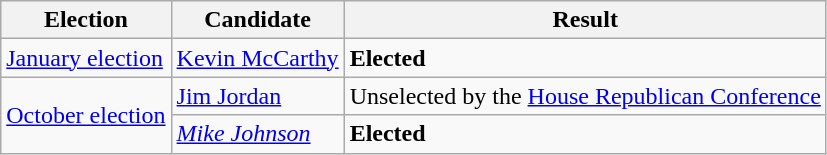<table class="wikitable sortable">
<tr>
<th bgcolor="teal">Election</th>
<th bgcolor="teal">Candidate</th>
<th bgcolor="teal">Result</th>
</tr>
<tr>
<td> <a href='#'>January election</a></td>
<td><a href='#'>Kevin McCarthy</a></td>
<td><strong></strong> <strong>Elected</strong></td>
</tr>
<tr>
<td rowspan=2> <a href='#'>October election</a></td>
<td><a href='#'>Jim Jordan</a></td>
<td> Unselected by the <a href='#'>House Republican Conference</a></td>
</tr>
<tr>
<td><em><a href='#'>Mike Johnson</a></em></td>
<td><strong></strong> <strong>Elected</strong></td>
</tr>
</table>
